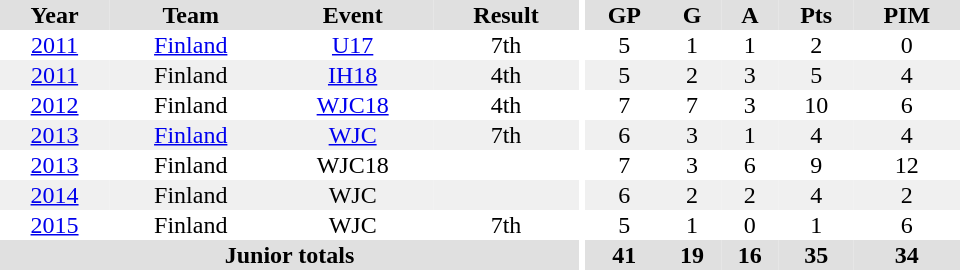<table border="0" cellpadding="1" cellspacing="0" ID="Table3" style="text-align:center; width:40em">
<tr ALIGN="center" bgcolor="#e0e0e0">
<th>Year</th>
<th>Team</th>
<th>Event</th>
<th>Result</th>
<th rowspan="99" bgcolor="#ffffff"></th>
<th>GP</th>
<th>G</th>
<th>A</th>
<th>Pts</th>
<th>PIM</th>
</tr>
<tr>
<td><a href='#'>2011</a></td>
<td><a href='#'>Finland</a></td>
<td><a href='#'>U17</a></td>
<td>7th</td>
<td>5</td>
<td>1</td>
<td>1</td>
<td>2</td>
<td>0</td>
</tr>
<tr bgcolor="#f0f0f0">
<td><a href='#'>2011</a></td>
<td>Finland</td>
<td><a href='#'>IH18</a></td>
<td>4th</td>
<td>5</td>
<td>2</td>
<td>3</td>
<td>5</td>
<td>4</td>
</tr>
<tr>
<td><a href='#'>2012</a></td>
<td>Finland</td>
<td><a href='#'>WJC18</a></td>
<td>4th</td>
<td>7</td>
<td>7</td>
<td>3</td>
<td>10</td>
<td>6</td>
</tr>
<tr bgcolor="#f0f0f0">
<td><a href='#'>2013</a></td>
<td><a href='#'>Finland</a></td>
<td><a href='#'>WJC</a></td>
<td>7th</td>
<td>6</td>
<td>3</td>
<td>1</td>
<td>4</td>
<td>4</td>
</tr>
<tr>
<td><a href='#'>2013</a></td>
<td>Finland</td>
<td>WJC18</td>
<td></td>
<td>7</td>
<td>3</td>
<td>6</td>
<td>9</td>
<td>12</td>
</tr>
<tr bgcolor="#f0f0f0">
<td><a href='#'>2014</a></td>
<td>Finland</td>
<td>WJC</td>
<td></td>
<td>6</td>
<td>2</td>
<td>2</td>
<td>4</td>
<td>2</td>
</tr>
<tr>
<td><a href='#'>2015</a></td>
<td>Finland</td>
<td>WJC</td>
<td>7th</td>
<td>5</td>
<td>1</td>
<td>0</td>
<td>1</td>
<td>6</td>
</tr>
<tr bgcolor="#e0e0e0">
<th colspan="4">Junior totals</th>
<th>41</th>
<th>19</th>
<th>16</th>
<th>35</th>
<th>34</th>
</tr>
</table>
